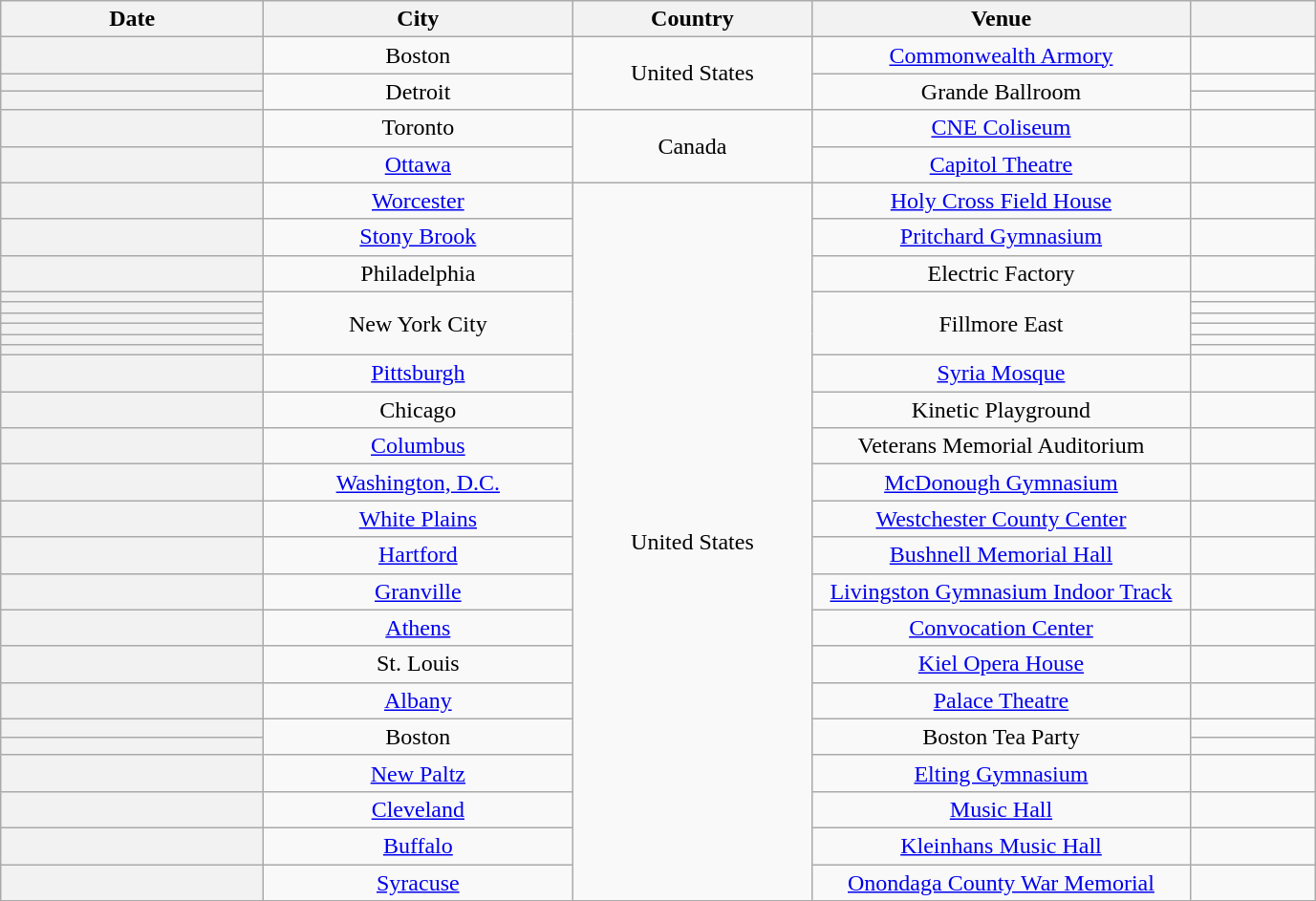<table class="wikitable sortable plainrowheaders" style="text-align:center;">
<tr>
<th scope="col" style="width:11em;">Date</th>
<th scope="col" style="width:13em;">City</th>
<th scope="col" style="width:10em;">Country</th>
<th scope="col" style="width:16em;">Venue</th>
<th scope="col" style="width:5em;" class="unsortable"></th>
</tr>
<tr>
<th scope="row"></th>
<td>Boston</td>
<td rowspan="3">United States</td>
<td><a href='#'>Commonwealth Armory</a></td>
<td></td>
</tr>
<tr>
<th scope="row"></th>
<td rowspan="2">Detroit</td>
<td rowspan="2">Grande Ballroom</td>
<td></td>
</tr>
<tr>
<th scope="row"></th>
<td></td>
</tr>
<tr>
<th scope="row"></th>
<td>Toronto</td>
<td rowspan="2">Canada</td>
<td><a href='#'>CNE Coliseum</a></td>
<td></td>
</tr>
<tr>
<th scope="row"></th>
<td><a href='#'>Ottawa</a></td>
<td><a href='#'>Capitol Theatre</a></td>
<td></td>
</tr>
<tr>
<th scope="row"></th>
<td><a href='#'>Worcester</a></td>
<td rowspan="25">United States</td>
<td><a href='#'>Holy Cross Field House</a></td>
<td></td>
</tr>
<tr>
<th scope="row"></th>
<td><a href='#'>Stony Brook</a></td>
<td><a href='#'>Pritchard Gymnasium</a></td>
<td></td>
</tr>
<tr>
<th scope="row"></th>
<td>Philadelphia</td>
<td>Electric Factory</td>
<td></td>
</tr>
<tr>
<th scope="row"></th>
<td rowspan="6">New York City</td>
<td rowspan="6">Fillmore East</td>
<td></td>
</tr>
<tr>
<th scope="row"></th>
<td></td>
</tr>
<tr>
<th scope="row"></th>
<td></td>
</tr>
<tr>
<th scope="row"></th>
<td></td>
</tr>
<tr>
<th scope="row"></th>
<td></td>
</tr>
<tr>
<th scope="row"></th>
<td></td>
</tr>
<tr>
<th scope="row"></th>
<td><a href='#'>Pittsburgh</a></td>
<td><a href='#'>Syria Mosque</a></td>
<td></td>
</tr>
<tr>
<th scope="row"></th>
<td>Chicago</td>
<td>Kinetic Playground</td>
<td></td>
</tr>
<tr>
<th scope="row"></th>
<td><a href='#'>Columbus</a></td>
<td>Veterans Memorial Auditorium</td>
<td></td>
</tr>
<tr>
<th scope="row"></th>
<td><a href='#'>Washington, D.C.</a></td>
<td><a href='#'>McDonough Gymnasium</a></td>
<td></td>
</tr>
<tr>
<th scope="row"></th>
<td><a href='#'>White Plains</a></td>
<td><a href='#'>Westchester County Center</a></td>
<td></td>
</tr>
<tr>
<th scope="row"></th>
<td><a href='#'>Hartford</a></td>
<td><a href='#'>Bushnell Memorial Hall</a></td>
<td></td>
</tr>
<tr>
<th scope="row"></th>
<td><a href='#'>Granville</a></td>
<td><a href='#'>Livingston Gymnasium Indoor Track</a></td>
<td></td>
</tr>
<tr>
<th scope="row"></th>
<td><a href='#'>Athens</a></td>
<td><a href='#'>Convocation Center</a></td>
<td></td>
</tr>
<tr>
<th scope="row"></th>
<td>St. Louis</td>
<td><a href='#'>Kiel Opera House</a></td>
<td></td>
</tr>
<tr>
<th scope="row"></th>
<td><a href='#'>Albany</a></td>
<td><a href='#'>Palace Theatre</a></td>
<td></td>
</tr>
<tr>
<th scope="row"></th>
<td rowspan="2">Boston</td>
<td rowspan="2">Boston Tea Party</td>
<td></td>
</tr>
<tr>
<th scope="row"></th>
<td></td>
</tr>
<tr>
<th scope="row"></th>
<td><a href='#'>New Paltz</a></td>
<td><a href='#'>Elting Gymnasium</a></td>
<td></td>
</tr>
<tr>
<th scope="row"></th>
<td><a href='#'>Cleveland</a></td>
<td><a href='#'>Music Hall</a></td>
<td></td>
</tr>
<tr>
<th scope="row"></th>
<td><a href='#'>Buffalo</a></td>
<td><a href='#'>Kleinhans Music Hall</a></td>
<td></td>
</tr>
<tr>
<th scope="row"></th>
<td><a href='#'>Syracuse</a></td>
<td><a href='#'>Onondaga County War Memorial</a></td>
<td></td>
</tr>
</table>
